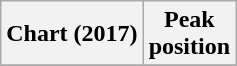<table class="wikitable plainrowheaders" style="text-align:center">
<tr>
<th scope="col">Chart (2017)</th>
<th scope="col">Peak<br> position</th>
</tr>
<tr>
</tr>
</table>
